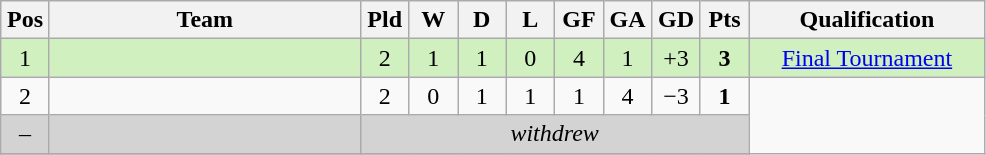<table class="wikitable" border="1" style="text-align: center;">
<tr>
<th width="25"><abbr>Pos</abbr></th>
<th width="200">Team</th>
<th width="25"><abbr>Pld</abbr></th>
<th width="25"><abbr>W</abbr></th>
<th width="25"><abbr>D</abbr></th>
<th width="25"><abbr>L</abbr></th>
<th width="25"><abbr>GF</abbr></th>
<th width="25"><abbr>GA</abbr></th>
<th width="25"><abbr>GD</abbr></th>
<th width="25"><abbr>Pts</abbr></th>
<th width="150">Qualification</th>
</tr>
<tr bgcolor= #D0F0C0>
<td>1</td>
<td align="left"></td>
<td>2</td>
<td>1</td>
<td>1</td>
<td>0</td>
<td>4</td>
<td>1</td>
<td>+3</td>
<td><strong>3</strong></td>
<td><a href='#'>Final Tournament</a></td>
</tr>
<tr>
<td>2</td>
<td align="left"></td>
<td>2</td>
<td>0</td>
<td>1</td>
<td>1</td>
<td>1</td>
<td>4</td>
<td>−3</td>
<td><strong>1</strong></td>
</tr>
<tr bgcolor=lightgrey>
<td>–</td>
<td align="left"></td>
<td colspan=8><em>withdrew</em></td>
</tr>
<tr>
</tr>
</table>
